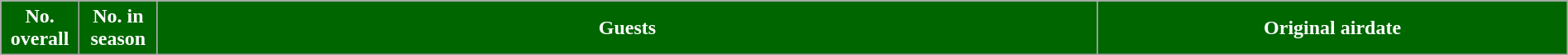<table class="wikitable plainrowheaders" style="width:100%;">
<tr style="color:white">
<th style="background:#006600;" width="5%">No.<br>overall</th>
<th style="background:#006600;" width="5%">No. in<br>season</th>
<th style="background:#006600;" width="60%">Guests</th>
<th style="background:#006600;" width="30%">Original airdate<br>




</th>
</tr>
</table>
